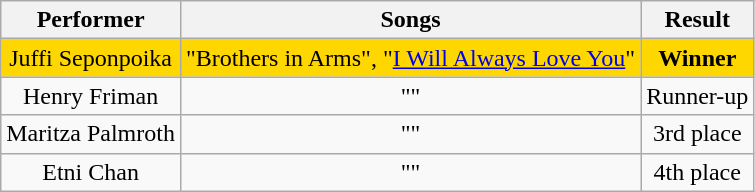<table class="wikitable" style="text-align: center; width: auto">
<tr>
<th>Performer</th>
<th>Songs</th>
<th>Result</th>
</tr>
<tr style="background:gold">
<td>Juffi Seponpoika</td>
<td>"Brothers in Arms", "<a href='#'>I Will Always Love You</a>"</td>
<td><strong>Winner</strong></td>
</tr>
<tr>
<td>Henry Friman</td>
<td>""</td>
<td>Runner-up</td>
</tr>
<tr>
<td>Maritza Palmroth</td>
<td>""</td>
<td>3rd place</td>
</tr>
<tr>
<td>Etni Chan</td>
<td>""</td>
<td>4th place</td>
</tr>
</table>
